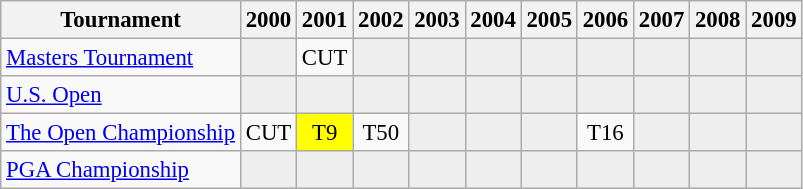<table class="wikitable" style="font-size:95%;text-align:center;">
<tr>
<th>Tournament</th>
<th>2000</th>
<th>2001</th>
<th>2002</th>
<th>2003</th>
<th>2004</th>
<th>2005</th>
<th>2006</th>
<th>2007</th>
<th>2008</th>
<th>2009</th>
</tr>
<tr>
<td align=left><a href='#'>Masters Tournament</a></td>
<td style="background:#eeeeee;"></td>
<td>CUT</td>
<td style="background:#eeeeee;"></td>
<td style="background:#eeeeee;"></td>
<td style="background:#eeeeee;"></td>
<td style="background:#eeeeee;"></td>
<td style="background:#eeeeee;"></td>
<td style="background:#eeeeee;"></td>
<td style="background:#eeeeee;"></td>
<td style="background:#eeeeee;"></td>
</tr>
<tr>
<td align=left><a href='#'>U.S. Open</a></td>
<td style="background:#eeeeee;"></td>
<td style="background:#eeeeee;"></td>
<td style="background:#eeeeee;"></td>
<td style="background:#eeeeee;"></td>
<td style="background:#eeeeee;"></td>
<td style="background:#eeeeee;"></td>
<td style="background:#eeeeee;"></td>
<td style="background:#eeeeee;"></td>
<td style="background:#eeeeee;"></td>
<td style="background:#eeeeee;"></td>
</tr>
<tr>
<td align=left><a href='#'>The Open Championship</a></td>
<td>CUT</td>
<td style="background:yellow;">T9</td>
<td>T50</td>
<td style="background:#eeeeee;"></td>
<td style="background:#eeeeee;"></td>
<td style="background:#eeeeee;"></td>
<td>T16</td>
<td style="background:#eeeeee;"></td>
<td style="background:#eeeeee;"></td>
<td style="background:#eeeeee;"></td>
</tr>
<tr>
<td align=left><a href='#'>PGA Championship</a></td>
<td style="background:#eeeeee;"></td>
<td style="background:#eeeeee;"></td>
<td style="background:#eeeeee;"></td>
<td style="background:#eeeeee;"></td>
<td style="background:#eeeeee;"></td>
<td style="background:#eeeeee;"></td>
<td style="background:#eeeeee;"></td>
<td style="background:#eeeeee;"></td>
<td style="background:#eeeeee;"></td>
<td style="background:#eeeeee;"></td>
</tr>
</table>
